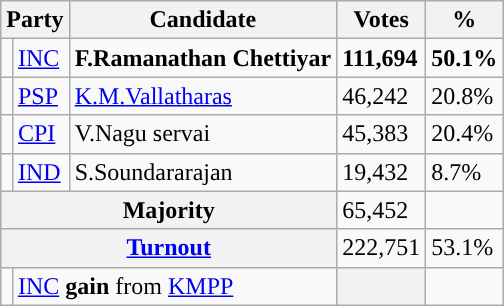<table class="wikitable">
<tr>
<th colspan="2">Party</th>
<th>Candidate</th>
<th>Votes</th>
<th>%</th>
</tr>
<tr>
<td></td>
<td><a href='#'>INC</a></td>
<td><strong>F.Ramanathan Chettiyar</strong></td>
<td><strong>111,694</strong></td>
<td><strong>50.1%</strong></td>
</tr>
<tr>
<td></td>
<td><a href='#'>PSP</a></td>
<td><a href='#'>K.M.Vallatharas</a></td>
<td>46,242</td>
<td>20.8%</td>
</tr>
<tr>
<td></td>
<td><a href='#'>CPI</a></td>
<td>V.Nagu servai</td>
<td>45,383</td>
<td>20.4%</td>
</tr>
<tr>
<td></td>
<td><a href='#'>IND</a></td>
<td>S.Soundararajan</td>
<td>19,432</td>
<td>8.7%</td>
</tr>
<tr>
<th colspan="3">Majority</th>
<td>65,452</td>
</tr>
<tr>
<th colspan="3"><a href='#'>Turnout</a></th>
<td>222,751</td>
<td>53.1%</td>
</tr>
<tr>
<td></td>
<td colspan="2"><a href='#'>INC</a> <strong>gain</strong> from <a href='#'>KMPP</a></td>
<th></th>
<td></td>
</tr>
</table>
